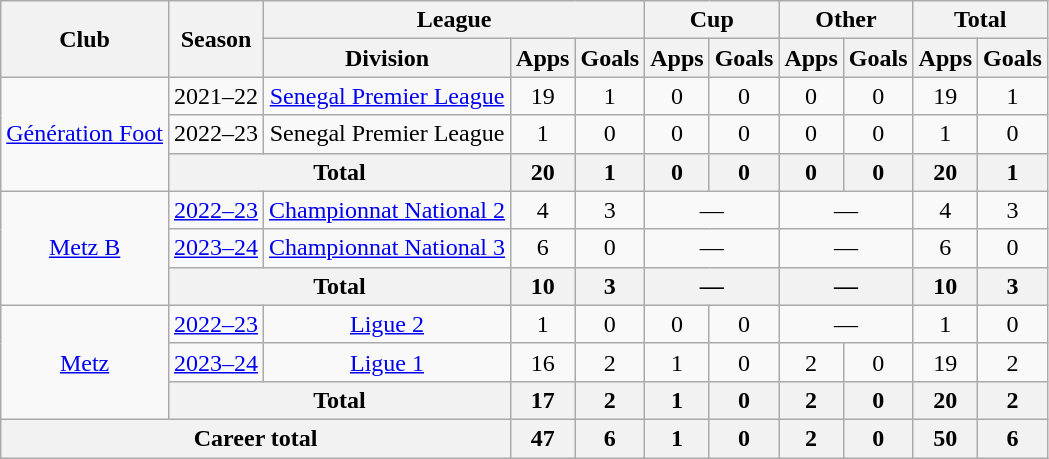<table class="wikitable" style="text-align: center;">
<tr>
<th rowspan=2>Club</th>
<th rowspan=2>Season</th>
<th colspan=3>League</th>
<th colspan=2>Cup</th>
<th colspan=2>Other</th>
<th colspan=2>Total</th>
</tr>
<tr>
<th>Division</th>
<th>Apps</th>
<th>Goals</th>
<th>Apps</th>
<th>Goals</th>
<th>Apps</th>
<th>Goals</th>
<th>Apps</th>
<th>Goals</th>
</tr>
<tr>
<td rowspan=3><a href='#'>Génération Foot</a></td>
<td>2021–22</td>
<td><a href='#'>Senegal Premier League</a></td>
<td>19</td>
<td>1</td>
<td>0</td>
<td>0</td>
<td>0</td>
<td>0</td>
<td>19</td>
<td>1</td>
</tr>
<tr>
<td>2022–23</td>
<td>Senegal Premier League</td>
<td>1</td>
<td>0</td>
<td>0</td>
<td>0</td>
<td>0</td>
<td>0</td>
<td>1</td>
<td>0</td>
</tr>
<tr>
<th colspan=2><strong>Total</strong></th>
<th>20</th>
<th>1</th>
<th>0</th>
<th>0</th>
<th>0</th>
<th>0</th>
<th>20</th>
<th>1</th>
</tr>
<tr>
<td rowspan="3"><a href='#'>Metz B</a></td>
<td><a href='#'>2022–23</a></td>
<td><a href='#'>Championnat National 2</a></td>
<td>4</td>
<td>3</td>
<td colspan="2">—</td>
<td colspan="2">—</td>
<td>4</td>
<td>3</td>
</tr>
<tr>
<td><a href='#'>2023–24</a></td>
<td><a href='#'>Championnat National 3</a></td>
<td>6</td>
<td>0</td>
<td colspan="2">—</td>
<td colspan="2">—</td>
<td>6</td>
<td>0</td>
</tr>
<tr>
<th colspan="2">Total</th>
<th>10</th>
<th>3</th>
<th colspan="2">—</th>
<th colspan="2">—</th>
<th>10</th>
<th>3</th>
</tr>
<tr>
<td rowspan="3"><a href='#'>Metz</a></td>
<td><a href='#'>2022–23</a></td>
<td><a href='#'>Ligue 2</a></td>
<td>1</td>
<td>0</td>
<td>0</td>
<td>0</td>
<td colspan="2">—</td>
<td>1</td>
<td>0</td>
</tr>
<tr>
<td><a href='#'>2023–24</a></td>
<td><a href='#'>Ligue 1</a></td>
<td>16</td>
<td>2</td>
<td>1</td>
<td>0</td>
<td>2</td>
<td>0</td>
<td>19</td>
<td>2</td>
</tr>
<tr>
<th colspan="2">Total</th>
<th>17</th>
<th>2</th>
<th>1</th>
<th>0</th>
<th>2</th>
<th>0</th>
<th>20</th>
<th>2</th>
</tr>
<tr>
<th colspan="3"><strong>Career total</strong></th>
<th>47</th>
<th>6</th>
<th>1</th>
<th>0</th>
<th>2</th>
<th>0</th>
<th>50</th>
<th>6</th>
</tr>
</table>
